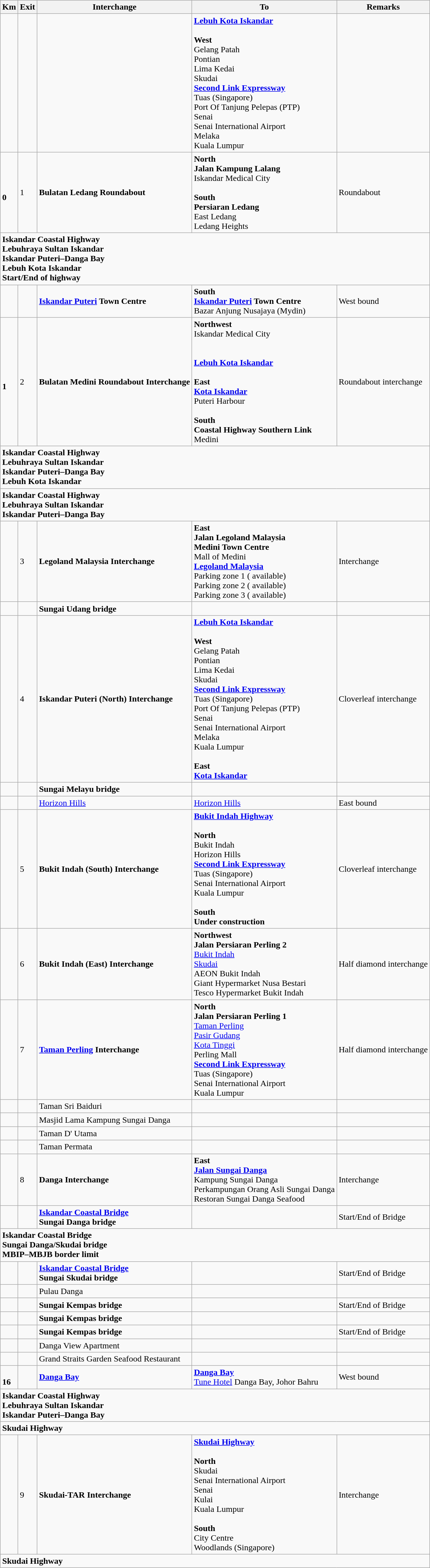<table class="wikitable">
<tr>
<th>Km</th>
<th>Exit</th>
<th>Interchange</th>
<th>To</th>
<th>Remarks</th>
</tr>
<tr>
<td></td>
<td></td>
<td></td>
<td><strong><a href='#'>Lebuh Kota Iskandar</a></strong><br><br><strong>West </strong><br>Gelang Patah<br> Pontian<br> Lima Kedai<br> Skudai<br>  <strong><a href='#'>Second Link Expressway</a></strong><br>  Tuas (Singapore)<br> Port Of Tanjung Pelepas (PTP) <br> Senai<br> Senai International Airport <br>   Melaka<br>  Kuala Lumpur</td>
<td></td>
</tr>
<tr>
<td><br><strong>0</strong></td>
<td>1</td>
<td><strong>Bulatan Ledang Roundabout</strong></td>
<td><strong>North</strong><br><strong>Jalan Kampung Lalang</strong><br>Iskandar Medical City <br><br><strong>South</strong><br><strong>Persiaran Ledang</strong><br>East Ledang<br>Ledang Heights</td>
<td>Roundabout</td>
</tr>
<tr>
<td style="width:600px" colspan="6" style="text-align:center; background:blue;"><strong><span> Iskandar Coastal Highway<br>Lebuhraya Sultan Iskandar<br>Iskandar Puteri–Danga Bay<br>Lebuh Kota Iskandar<br>Start/End of highway</span></strong></td>
</tr>
<tr>
<td></td>
<td></td>
<td><strong><a href='#'>Iskandar Puteri</a> Town Centre</strong></td>
<td><strong>South</strong><br><strong><a href='#'>Iskandar Puteri</a> Town Centre</strong><br>Bazar Anjung Nusajaya (Mydin)</td>
<td>West bound</td>
</tr>
<tr>
<td><br><strong>1</strong></td>
<td>2</td>
<td><strong>Bulatan Medini Roundabout Interchange</strong></td>
<td><strong>Northwest</strong><br>Iskandar Medical City <br><br><br><strong><a href='#'>Lebuh Kota Iskandar</a></strong><br><br><strong>East</strong><br><strong><a href='#'>Kota Iskandar</a></strong><br>Puteri Harbour<br><br><strong>South</strong><br><strong>Coastal Highway Southern Link</strong><br>Medini</td>
<td>Roundabout interchange</td>
</tr>
<tr>
<td style="width:600px" colspan="6" style="text-align:center; background:blue;"><strong><span> Iskandar Coastal Highway<br>Lebuhraya Sultan Iskandar <br>Iskandar Puteri–Danga Bay<br>Lebuh Kota Iskandar</span></strong></td>
</tr>
<tr>
<td style="width:600px" colspan="6" style="text-align:center; background:blue;"><strong><span> Iskandar Coastal Highway<br>Lebuhraya Sultan Iskandar<br>Iskandar Puteri–Danga Bay</span></strong></td>
</tr>
<tr>
<td></td>
<td>3</td>
<td><strong>Legoland Malaysia Interchange</strong> </td>
<td><strong>East</strong><br><strong>Jalan Legoland Malaysia</strong><br><strong>Medini Town Centre</strong><br>Mall of Medini <br><strong><a href='#'>Legoland Malaysia</a></strong> <br> Parking zone 1 ( available)<br> Parking zone 2 ( available)<br> Parking zone 3 ( available)</td>
<td>Interchange</td>
</tr>
<tr>
<td></td>
<td></td>
<td><strong>Sungai Udang bridge</strong></td>
<td></td>
<td></td>
</tr>
<tr>
<td></td>
<td>4</td>
<td><strong>Iskandar Puteri (North) Interchange</strong></td>
<td><strong><a href='#'>Lebuh Kota Iskandar</a></strong><br><br><strong>West </strong><br>  Gelang Patah<br> Pontian<br> Lima Kedai<br> Skudai<br>  <strong><a href='#'>Second Link Expressway</a></strong><br>  Tuas (Singapore)<br> Port Of Tanjung Pelepas (PTP) <br> Senai<br> Senai International Airport <br>   Melaka<br>  Kuala Lumpur<br><br><strong>East</strong><br><strong><a href='#'>Kota Iskandar</a></strong></td>
<td>Cloverleaf interchange</td>
</tr>
<tr>
<td></td>
<td></td>
<td><strong>Sungai Melayu bridge</strong></td>
<td></td>
<td></td>
</tr>
<tr>
<td></td>
<td></td>
<td><a href='#'>Horizon Hills</a></td>
<td><a href='#'>Horizon Hills</a></td>
<td>East bound</td>
</tr>
<tr>
<td></td>
<td>5</td>
<td><strong>Bukit Indah (South) Interchange</strong></td>
<td><strong><a href='#'>Bukit Indah Highway</a></strong><br><br><strong>North</strong><br>Bukit Indah<br>Horizon Hills<br>  <strong><a href='#'>Second Link Expressway</a></strong><br>  Tuas (Singapore)<br> Senai International Airport <br>  Kuala Lumpur<br><br><strong>South</strong><br><strong>Under construction</strong></td>
<td>Cloverleaf interchange</td>
</tr>
<tr>
<td></td>
<td>6</td>
<td><strong>Bukit Indah (East) Interchange</strong></td>
<td><strong>Northwest</strong><br><strong>Jalan Persiaran Perling 2</strong><br><a href='#'>Bukit Indah</a><br><a href='#'>Skudai</a><br>AEON Bukit Indah <br>Giant Hypermarket Nusa Bestari <br>Tesco Hypermarket Bukit Indah</td>
<td>Half diamond interchange</td>
</tr>
<tr>
<td></td>
<td>7</td>
<td><strong><a href='#'>Taman Perling</a> Interchange</strong></td>
<td><strong>North</strong><br><strong>Jalan Persiaran Perling 1</strong><br><a href='#'>Taman Perling</a><br> <a href='#'>Pasir Gudang</a><br>  <a href='#'>Kota Tinggi</a><br>Perling Mall <br>  <strong><a href='#'>Second Link Expressway</a></strong><br>  Tuas (Singapore)<br> Senai International Airport <br>  Kuala Lumpur</td>
<td>Half diamond interchange</td>
</tr>
<tr>
<td></td>
<td></td>
<td>Taman Sri Baiduri</td>
<td></td>
<td></td>
</tr>
<tr>
<td></td>
<td></td>
<td>Masjid Lama Kampung Sungai Danga</td>
<td></td>
<td></td>
</tr>
<tr>
<td></td>
<td></td>
<td>Taman D' Utama</td>
<td></td>
<td></td>
</tr>
<tr>
<td></td>
<td></td>
<td>Taman Permata</td>
<td></td>
<td></td>
</tr>
<tr>
<td></td>
<td>8</td>
<td><strong>Danga Interchange</strong></td>
<td><strong>East</strong><br> <strong><a href='#'>Jalan Sungai Danga</a></strong><br>Kampung Sungai Danga<br>Perkampungan Orang Asli Sungai Danga<br>Restoran Sungai Danga Seafood</td>
<td>Interchange</td>
</tr>
<tr>
<td></td>
<td></td>
<td><strong><a href='#'>Iskandar Coastal Bridge</a></strong><br><strong>Sungai Danga bridge</strong></td>
<td></td>
<td>Start/End of Bridge</td>
</tr>
<tr>
<td style="width:600px" colspan="6" style="text-align:center; background:maroon;"><strong><span>Iskandar Coastal Bridge<br>Sungai Danga/Skudai bridge<br>MBIP–MBJB border limit</span></strong></td>
</tr>
<tr>
<td></td>
<td></td>
<td><strong><a href='#'>Iskandar Coastal Bridge</a></strong><br><strong>Sungai Skudai bridge</strong></td>
<td></td>
<td>Start/End of Bridge</td>
</tr>
<tr>
<td></td>
<td></td>
<td>Pulau Danga</td>
<td></td>
<td></td>
</tr>
<tr>
<td></td>
<td></td>
<td><strong>Sungai Kempas bridge</strong></td>
<td></td>
<td>Start/End of Bridge</td>
</tr>
<tr>
<td></td>
<td></td>
<td><strong>Sungai Kempas bridge</strong></td>
<td></td>
<td></td>
</tr>
<tr>
<td></td>
<td></td>
<td><strong>Sungai Kempas bridge</strong></td>
<td></td>
<td>Start/End of Bridge</td>
</tr>
<tr>
<td></td>
<td></td>
<td>Danga View Apartment</td>
<td></td>
<td></td>
</tr>
<tr>
<td></td>
<td></td>
<td>Grand Straits Garden Seafood Restaurant </td>
<td></td>
<td></td>
</tr>
<tr>
<td><br><strong>16</strong></td>
<td></td>
<td><strong><a href='#'>Danga Bay</a></strong></td>
<td><strong><a href='#'>Danga Bay</a></strong><br><a href='#'>Tune Hotel</a> Danga Bay, Johor Bahru</td>
<td>West bound</td>
</tr>
<tr>
<td style="width:600px" colspan="6" style="text-align:center; background:blue;"><strong><span> Iskandar Coastal Highway<br>Lebuhraya Sultan Iskandar<br>Iskandar Puteri–Danga Bay</span></strong></td>
</tr>
<tr>
<td style="width:600px" colspan="6" style="text-align:center; background:blue;"><strong><span> Skudai Highway</span></strong></td>
</tr>
<tr>
<td></td>
<td>9</td>
<td><strong>Skudai-TAR Interchange</strong></td>
<td> <strong><a href='#'>Skudai Highway</a></strong><br><br><strong>North</strong><br> Skudai<br> Senai International Airport <br> Senai<br> Kulai<br>  Kuala Lumpur<br><br><strong>South</strong><br> City Centre<br> Woodlands (Singapore)</td>
<td>Interchange</td>
</tr>
<tr>
<td style="width:600px" colspan="6" style="text-align:center; background:blue;"><strong><span>  Skudai Highway</span></strong></td>
</tr>
</table>
